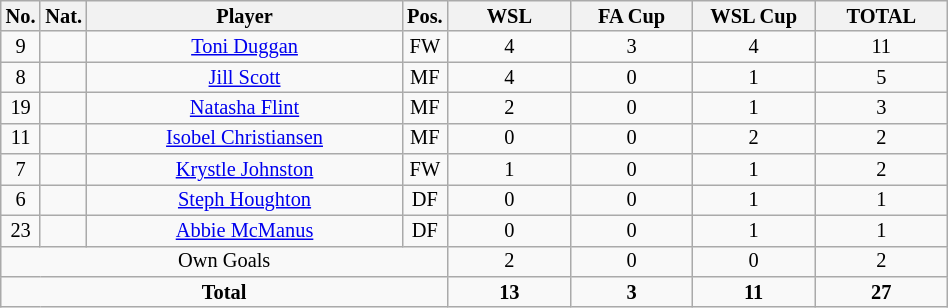<table class="wikitable sortable alternance"  style="font-size:85%; text-align:center; line-height:14px; width:50%;">
<tr>
<th width=10><strong>No.</strong></th>
<th width=10><strong>Nat.</strong></th>
<th scope="col" style="width:275px;"><strong>Player</strong></th>
<th width=10><strong>Pos.</strong></th>
<th width=100>WSL</th>
<th width=100>FA Cup</th>
<th width=100>WSL Cup</th>
<th width=100>TOTAL</th>
</tr>
<tr>
<td>9</td>
<td></td>
<td><a href='#'>Toni Duggan</a></td>
<td>FW</td>
<td>4</td>
<td>3</td>
<td>4</td>
<td>11</td>
</tr>
<tr>
<td>8</td>
<td></td>
<td><a href='#'>Jill Scott</a></td>
<td>MF</td>
<td>4</td>
<td>0</td>
<td>1</td>
<td>5</td>
</tr>
<tr>
<td>19</td>
<td></td>
<td><a href='#'>Natasha Flint</a></td>
<td>MF</td>
<td>2</td>
<td>0</td>
<td>1</td>
<td>3</td>
</tr>
<tr>
<td>11</td>
<td></td>
<td><a href='#'>Isobel Christiansen</a></td>
<td>MF</td>
<td>0</td>
<td>0</td>
<td>2</td>
<td>2</td>
</tr>
<tr>
<td>7</td>
<td></td>
<td><a href='#'>Krystle Johnston</a></td>
<td>FW</td>
<td>1</td>
<td>0</td>
<td>1</td>
<td>2</td>
</tr>
<tr>
<td>6</td>
<td></td>
<td><a href='#'>Steph Houghton</a></td>
<td>DF</td>
<td>0</td>
<td>0</td>
<td>1</td>
<td>1</td>
</tr>
<tr>
<td>23</td>
<td></td>
<td><a href='#'>Abbie McManus</a></td>
<td>DF</td>
<td>0</td>
<td>0</td>
<td>1</td>
<td>1</td>
</tr>
<tr class="sortbottom">
<td colspan="4">Own Goals</td>
<td>2</td>
<td>0</td>
<td>0</td>
<td>2</td>
</tr>
<tr class="sortbottom">
<td colspan="4"><strong>Total</strong></td>
<td><strong>13</strong></td>
<td><strong>3</strong></td>
<td><strong>11</strong></td>
<td><strong>27</strong></td>
</tr>
</table>
